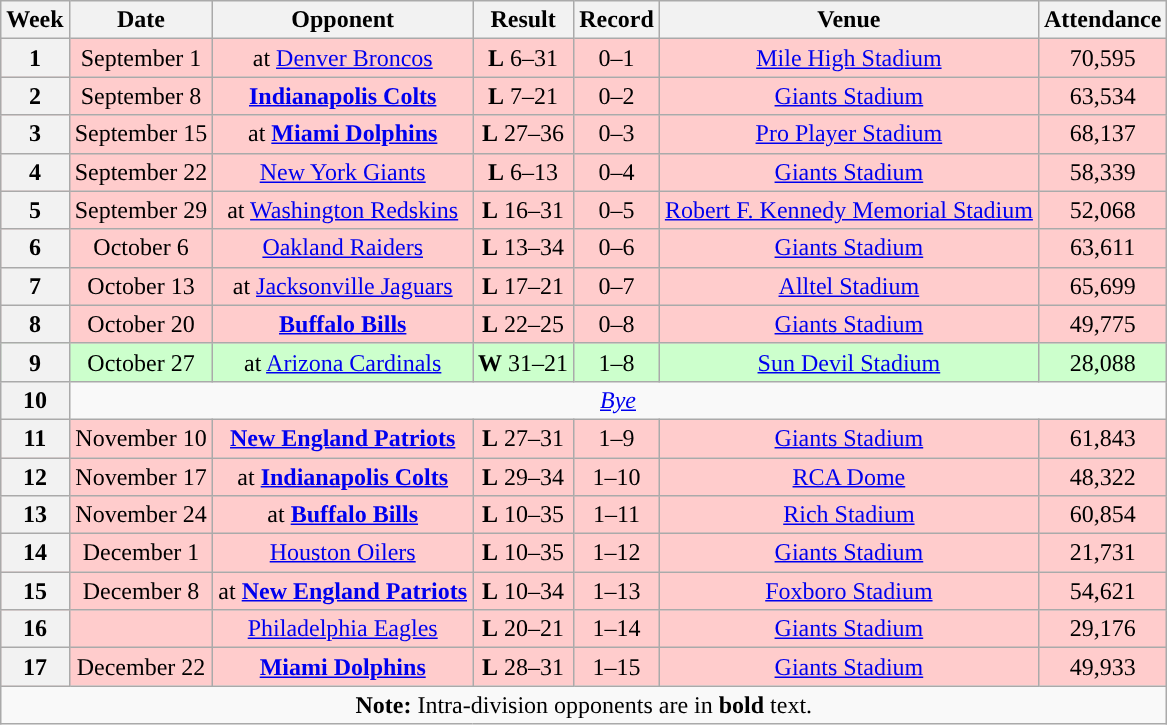<table class="wikitable" style="text-align:center">
<tr>
<th>Week</th>
<th>Date</th>
<th>Opponent</th>
<th>Result</th>
<th>Record</th>
<th>Venue</th>
<th>Attendance</th>
</tr>
<tr style="background:#fcc">
<th>1</th>
<td>September 1</td>
<td>at <a href='#'>Denver Broncos</a></td>
<td><strong>L</strong> 6–31</td>
<td>0–1</td>
<td><a href='#'>Mile High Stadium</a></td>
<td>70,595</td>
</tr>
<tr style="background:#fcc">
<th>2</th>
<td>September 8</td>
<td><strong><a href='#'>Indianapolis Colts</a></strong></td>
<td><strong>L</strong> 7–21</td>
<td>0–2</td>
<td><a href='#'>Giants Stadium</a></td>
<td>63,534</td>
</tr>
<tr style="background:#fcc">
<th>3</th>
<td>September 15</td>
<td>at <strong><a href='#'>Miami Dolphins</a></strong></td>
<td><strong>L</strong> 27–36</td>
<td>0–3</td>
<td><a href='#'>Pro Player Stadium</a></td>
<td>68,137</td>
</tr>
<tr style="background:#fcc">
<th>4</th>
<td>September 22</td>
<td><a href='#'>New York Giants</a></td>
<td><strong>L</strong> 6–13</td>
<td>0–4</td>
<td><a href='#'>Giants Stadium</a></td>
<td>58,339</td>
</tr>
<tr style="background:#fcc">
<th>5</th>
<td>September 29</td>
<td>at <a href='#'>Washington Redskins</a></td>
<td><strong>L</strong> 16–31</td>
<td>0–5</td>
<td><a href='#'>Robert F. Kennedy Memorial Stadium</a></td>
<td>52,068</td>
</tr>
<tr style="background:#fcc">
<th>6</th>
<td>October 6</td>
<td><a href='#'>Oakland Raiders</a></td>
<td><strong>L</strong> 13–34</td>
<td>0–6</td>
<td><a href='#'>Giants Stadium</a></td>
<td>63,611</td>
</tr>
<tr style="background:#fcc">
<th>7</th>
<td>October 13</td>
<td>at <a href='#'>Jacksonville Jaguars</a></td>
<td><strong>L</strong> 17–21</td>
<td>0–7</td>
<td><a href='#'>Alltel Stadium</a></td>
<td>65,699</td>
</tr>
<tr style="background:#fcc">
<th>8</th>
<td>October 20</td>
<td><strong><a href='#'>Buffalo Bills</a></strong></td>
<td><strong>L</strong> 22–25</td>
<td>0–8</td>
<td><a href='#'>Giants Stadium</a></td>
<td>49,775</td>
</tr>
<tr style="background:#cfc">
<th>9</th>
<td>October 27</td>
<td>at <a href='#'>Arizona Cardinals</a></td>
<td><strong>W</strong> 31–21</td>
<td>1–8</td>
<td><a href='#'>Sun Devil Stadium</a></td>
<td>28,088</td>
</tr>
<tr>
<th>10</th>
<td colspan="6" align=center><em><a href='#'>Bye</a></em></td>
</tr>
<tr style="background:#fcc">
<th>11</th>
<td>November 10</td>
<td><strong><a href='#'>New England Patriots</a></strong></td>
<td><strong>L</strong> 27–31</td>
<td>1–9</td>
<td><a href='#'>Giants Stadium</a></td>
<td>61,843</td>
</tr>
<tr style="background:#fcc">
<th>12</th>
<td>November 17</td>
<td>at <strong><a href='#'>Indianapolis Colts</a></strong></td>
<td><strong>L</strong> 29–34</td>
<td>1–10</td>
<td><a href='#'>RCA Dome</a></td>
<td>48,322</td>
</tr>
<tr style="background:#fcc">
<th>13</th>
<td>November 24</td>
<td>at <strong><a href='#'>Buffalo Bills</a></strong></td>
<td><strong>L</strong> 10–35</td>
<td>1–11</td>
<td><a href='#'>Rich Stadium</a></td>
<td>60,854</td>
</tr>
<tr style="background:#fcc">
<th>14</th>
<td>December 1</td>
<td><a href='#'>Houston Oilers</a></td>
<td><strong>L</strong> 10–35</td>
<td>1–12</td>
<td><a href='#'>Giants Stadium</a></td>
<td>21,731</td>
</tr>
<tr style="background:#fcc">
<th>15</th>
<td>December 8</td>
<td>at <strong><a href='#'>New England Patriots</a></strong></td>
<td><strong>L</strong> 10–34</td>
<td>1–13</td>
<td><a href='#'>Foxboro Stadium</a></td>
<td>54,621</td>
</tr>
<tr style="background:#fcc">
<th>16</th>
<td></td>
<td><a href='#'>Philadelphia Eagles</a></td>
<td><strong>L</strong> 20–21</td>
<td>1–14</td>
<td><a href='#'>Giants Stadium</a></td>
<td>29,176</td>
</tr>
<tr style="background:#fcc">
<th>17</th>
<td>December 22</td>
<td><strong><a href='#'>Miami Dolphins</a></strong></td>
<td><strong>L</strong> 28–31</td>
<td>1–15</td>
<td><a href='#'>Giants Stadium</a></td>
<td>49,933</td>
</tr>
<tr>
<td colspan="8"><strong>Note:</strong> Intra-division opponents are in <strong>bold</strong> text.</td>
</tr>
</table>
